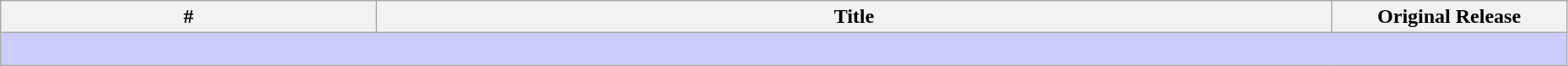<table class="wikitable" width="98%">
<tr>
<th>#</th>
<th>Title</th>
<th width="15%">Original Release</th>
</tr>
<tr>
<td colspan="4" bgcolor="#CCF"><br>

</td>
</tr>
</table>
